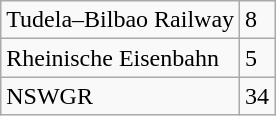<table class="wikitable">
<tr>
<td>Tudela–Bilbao Railway</td>
<td>8</td>
</tr>
<tr>
<td>Rheinische Eisenbahn</td>
<td>5</td>
</tr>
<tr>
<td>NSWGR</td>
<td>34</td>
</tr>
</table>
